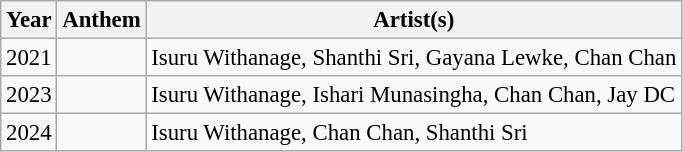<table class="wikitable" style="text-align:left;font-size:95%">
<tr>
<th>Year</th>
<th>Anthem</th>
<th>Artist(s)</th>
</tr>
<tr>
<td>2021</td>
<td></td>
<td>Isuru Withanage, Shanthi Sri, Gayana Lewke, Chan Chan</td>
</tr>
<tr>
<td>2023</td>
<td></td>
<td>Isuru Withanage, Ishari Munasingha, Chan Chan, Jay DC</td>
</tr>
<tr>
<td>2024</td>
<td></td>
<td>Isuru Withanage, Chan Chan, Shanthi Sri</td>
</tr>
</table>
